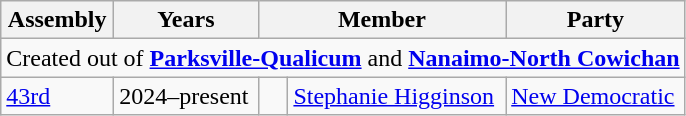<table class="wikitable">
<tr>
<th>Assembly</th>
<th>Years</th>
<th colspan="2">Member</th>
<th>Party</th>
</tr>
<tr>
<td colspan="5" align="center">Created out of <strong><a href='#'>Parksville-Qualicum</a></strong> and <strong><a href='#'>Nanaimo-North Cowichan</a></strong></td>
</tr>
<tr>
<td><a href='#'>43rd</a></td>
<td>2024–present</td>
<td>   </td>
<td><a href='#'>Stephanie Higginson</a></td>
<td><a href='#'>New Democratic</a></td>
</tr>
</table>
